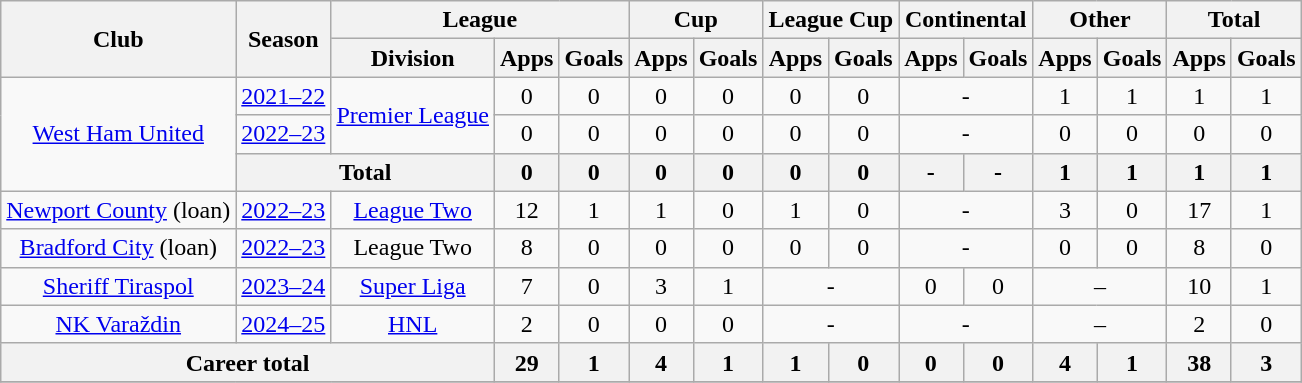<table class="wikitable" style="text-align:center">
<tr>
<th rowspan="2">Club</th>
<th rowspan="2">Season</th>
<th colspan="3">League</th>
<th colspan="2">Cup</th>
<th colspan="2">League Cup</th>
<th colspan="2">Continental</th>
<th colspan="2">Other</th>
<th colspan="2">Total</th>
</tr>
<tr>
<th>Division</th>
<th>Apps</th>
<th>Goals</th>
<th>Apps</th>
<th>Goals</th>
<th>Apps</th>
<th>Goals</th>
<th>Apps</th>
<th>Goals</th>
<th>Apps</th>
<th>Goals</th>
<th>Apps</th>
<th>Goals</th>
</tr>
<tr>
<td rowspan="3"><a href='#'>West Ham United</a></td>
<td><a href='#'>2021–22</a></td>
<td rowspan="2"><a href='#'>Premier League</a></td>
<td>0</td>
<td>0</td>
<td>0</td>
<td>0</td>
<td>0</td>
<td>0</td>
<td colspan="2">-</td>
<td>1</td>
<td>1</td>
<td>1</td>
<td>1</td>
</tr>
<tr>
<td><a href='#'>2022–23</a></td>
<td>0</td>
<td>0</td>
<td>0</td>
<td>0</td>
<td>0</td>
<td>0</td>
<td colspan="2">-</td>
<td>0</td>
<td>0</td>
<td>0</td>
<td>0</td>
</tr>
<tr>
<th colspan="2">Total</th>
<th>0</th>
<th>0</th>
<th>0</th>
<th>0</th>
<th>0</th>
<th>0</th>
<th>-</th>
<th>-</th>
<th>1</th>
<th>1</th>
<th>1</th>
<th>1</th>
</tr>
<tr>
<td><a href='#'>Newport County</a> (loan)</td>
<td><a href='#'>2022–23</a></td>
<td><a href='#'>League Two</a></td>
<td>12</td>
<td>1</td>
<td>1</td>
<td>0</td>
<td>1</td>
<td>0</td>
<td colspan="2">-</td>
<td>3</td>
<td>0</td>
<td>17</td>
<td>1</td>
</tr>
<tr>
<td><a href='#'>Bradford City</a> (loan)</td>
<td><a href='#'>2022–23</a></td>
<td>League Two</td>
<td>8</td>
<td>0</td>
<td>0</td>
<td>0</td>
<td>0</td>
<td>0</td>
<td colspan="2">-</td>
<td>0</td>
<td>0</td>
<td>8</td>
<td>0</td>
</tr>
<tr>
<td><a href='#'>Sheriff Tiraspol</a></td>
<td><a href='#'>2023–24</a></td>
<td><a href='#'>Super Liga</a></td>
<td>7</td>
<td>0</td>
<td>3</td>
<td>1</td>
<td colspan="2">-</td>
<td>0</td>
<td>0</td>
<td colspan=2>–</td>
<td>10</td>
<td>1</td>
</tr>
<tr>
<td><a href='#'>NK Varaždin</a></td>
<td><a href='#'>2024–25</a></td>
<td><a href='#'>HNL</a></td>
<td>2</td>
<td>0</td>
<td>0</td>
<td>0</td>
<td colspan="2">-</td>
<td colspan="2">-</td>
<td colspan=2>–</td>
<td>2</td>
<td>0</td>
</tr>
<tr>
<th colspan="3">Career total</th>
<th>29</th>
<th>1</th>
<th>4</th>
<th>1</th>
<th>1</th>
<th>0</th>
<th>0</th>
<th>0</th>
<th>4</th>
<th>1</th>
<th>38</th>
<th>3</th>
</tr>
<tr>
</tr>
</table>
